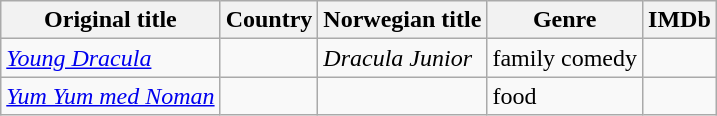<table class="wikitable">
<tr>
<th>Original title</th>
<th>Country</th>
<th>Norwegian title</th>
<th>Genre</th>
<th>IMDb</th>
</tr>
<tr>
<td><em><a href='#'>Young Dracula</a></em></td>
<td></td>
<td><em>Dracula Junior</em></td>
<td>family comedy</td>
<td></td>
</tr>
<tr>
<td><em><a href='#'>Yum Yum med Noman</a></em></td>
<td></td>
<td></td>
<td>food</td>
<td></td>
</tr>
</table>
